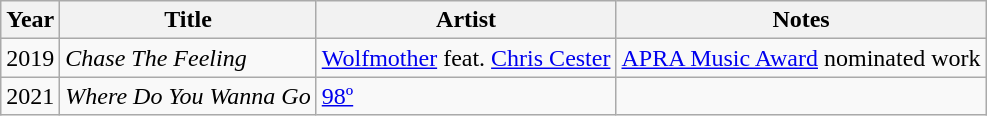<table class="wikitable sortable">
<tr>
<th>Year</th>
<th>Title</th>
<th>Artist</th>
<th class="unsortable">Notes</th>
</tr>
<tr>
<td>2019</td>
<td><em>Chase The Feeling</em></td>
<td><a href='#'>Wolfmother</a> feat. <a href='#'>Chris Cester</a></td>
<td><a href='#'>APRA Music Award</a> nominated work</td>
</tr>
<tr>
<td>2021</td>
<td><em>Where Do You Wanna Go</em></td>
<td><a href='#'>98º</a></td>
<td></td>
</tr>
</table>
